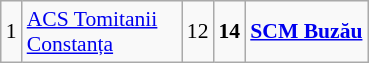<table class="wikitable" cellpadding="0" cellspacing="0" style="font-size:90%;">
<tr>
<td>1</td>
<td width="100"><a href='#'>ACS Tomitanii Constanța</a></td>
<td>12</td>
<td><strong>14</strong></td>
<td><strong><a href='#'>SCM Buzău</a></strong></td>
</tr>
</table>
